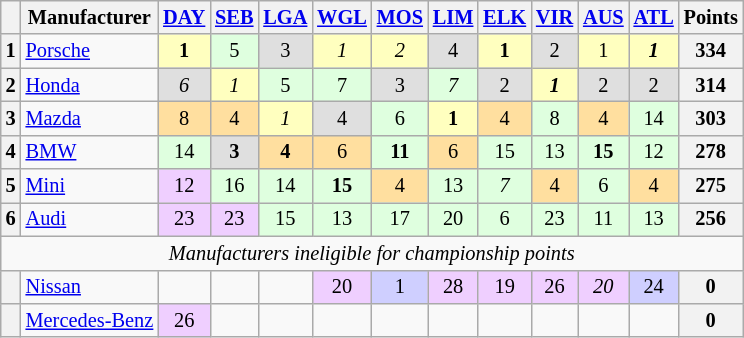<table class="wikitable" style="font-size:85%; text-align:center">
<tr style="background:#f9f9f9; vertical-align:top;">
<th valign=middle></th>
<th valign=middle>Manufacturer</th>
<th><a href='#'>DAY</a></th>
<th><a href='#'>SEB</a></th>
<th><a href='#'>LGA</a></th>
<th><a href='#'>WGL</a></th>
<th><a href='#'>MOS</a></th>
<th><a href='#'>LIM</a></th>
<th><a href='#'>ELK</a></th>
<th><a href='#'>VIR</a></th>
<th><a href='#'>AUS</a></th>
<th><a href='#'>ATL</a></th>
<th valign=middle>Points</th>
</tr>
<tr>
<th>1</th>
<td align=left><a href='#'>Porsche</a></td>
<td style="background:#ffffbf;"><strong>1</strong></td>
<td style="background:#dfffdf;">5</td>
<td style="background:#dfdfdf;">3</td>
<td style="background:#ffffbf;"><em>1</em></td>
<td style="background:#ffffbf;"><em>2</em></td>
<td style="background:#dfdfdf;">4</td>
<td style="background:#ffffbf;"><strong>1</strong></td>
<td style="background:#dfdfdf;">2</td>
<td style="background:#ffffbf;">1</td>
<td style="background:#ffffbf;"><strong><em>1</em></strong></td>
<th>334</th>
</tr>
<tr>
<th>2</th>
<td align=left><a href='#'>Honda</a></td>
<td style="background:#dfdfdf;"><em>6</em></td>
<td style="background:#ffffbf;"><em>1</em></td>
<td style="background:#dfffdf;">5</td>
<td style="background:#dfffdf;">7</td>
<td style="background:#dfdfdf;">3</td>
<td style="background:#dfffdf;"><em>7</em></td>
<td style="background:#dfdfdf;">2</td>
<td style="background:#ffffbf;"><strong><em>1</em></strong></td>
<td style="background:#dfdfdf;">2</td>
<td style="background:#dfdfdf;">2</td>
<th>314</th>
</tr>
<tr>
<th>3</th>
<td align=left><a href='#'>Mazda</a></td>
<td style="background:#ffdf9f;">8</td>
<td style="background:#ffdf9f;">4</td>
<td style="background:#ffffbf;"><em>1</em></td>
<td style="background:#dfdfdf;">4</td>
<td style="background:#dfffdf;">6</td>
<td style="background:#ffffbf;"><strong>1</strong></td>
<td style="background:#ffdf9f;">4</td>
<td style="background:#dfffdf;">8</td>
<td style="background:#ffdf9f;">4</td>
<td style="background:#dfffdf;">14</td>
<th>303</th>
</tr>
<tr>
<th>4</th>
<td align=left><a href='#'>BMW</a></td>
<td style="background:#dfffdf;">14</td>
<td style="background:#dfdfdf;"><strong>3</strong></td>
<td style="background:#ffdf9f;"><strong>4</strong></td>
<td style="background:#ffdf9f;">6</td>
<td style="background:#dfffdf;"><strong>11</strong></td>
<td style="background:#ffdf9f;">6</td>
<td style="background:#dfffdf;">15</td>
<td style="background:#dfffdf;">13</td>
<td style="background:#dfffdf;"><strong>15</strong></td>
<td style="background:#dfffdf;">12</td>
<th>278</th>
</tr>
<tr>
<th>5</th>
<td align=left><a href='#'>Mini</a></td>
<td style="background:#efcfff;">12</td>
<td style="background:#dfffdf;">16</td>
<td style="background:#dfffdf;">14</td>
<td style="background:#dfffdf;"><strong>15</strong></td>
<td style="background:#ffdf9f;">4</td>
<td style="background:#dfffdf;">13</td>
<td style="background:#dfffdf;"><em>7</em></td>
<td style="background:#ffdf9f;">4</td>
<td style="background:#dfffdf;">6</td>
<td style="background:#ffdf9f;">4</td>
<th>275</th>
</tr>
<tr>
<th>6</th>
<td align=left><a href='#'>Audi</a></td>
<td style="background:#efcfff;">23</td>
<td style="background:#efcfff;">23</td>
<td style="background:#dfffdf;">15</td>
<td style="background:#dfffdf;">13</td>
<td style="background:#dfffdf;">17</td>
<td style="background:#dfffdf;">20</td>
<td style="background:#dfffdf;">6</td>
<td style="background:#dfffdf;">23</td>
<td style="background:#dfffdf;">11</td>
<td style="background:#dfffdf;">13</td>
<th>256</th>
</tr>
<tr>
<td colspan=14><em>Manufacturers ineligible for championship points</em></td>
</tr>
<tr>
<th></th>
<td align=left><a href='#'>Nissan</a></td>
<td></td>
<td></td>
<td></td>
<td style="background:#efcfff;">20</td>
<td style="background:#cfcfff;">1</td>
<td style="background:#efcfff;">28</td>
<td style="background:#efcfff;">19</td>
<td style="background:#efcfff;">26</td>
<td style="background:#efcfff;"><em>20</em></td>
<td style="background:#cfcfff;">24</td>
<th>0</th>
</tr>
<tr>
<th></th>
<td align=left><a href='#'>Mercedes-Benz</a></td>
<td style="background:#efcfff;">26</td>
<td></td>
<td></td>
<td></td>
<td></td>
<td></td>
<td></td>
<td></td>
<td></td>
<td></td>
<th>0</th>
</tr>
</table>
